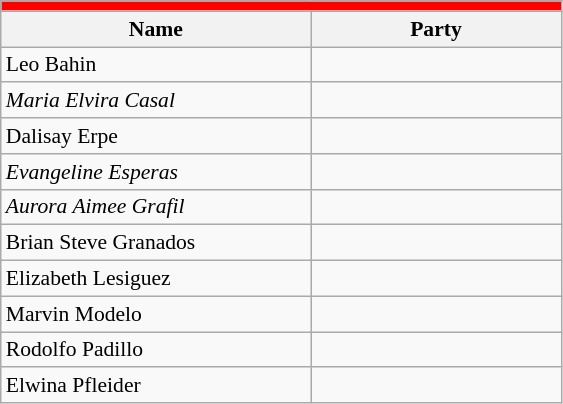<table class=wikitable style="font-size:90%">
<tr>
<td colspan=4 bgcolor=ff0000></td>
</tr>
<tr>
<th width=200px>Name</th>
<th colspan=2 width=160px>Party</th>
</tr>
<tr>
<td>Leo Bahin</td>
<td></td>
</tr>
<tr>
<td><em>Maria Elvira Casal</em></td>
<td></td>
</tr>
<tr>
<td>Dalisay Erpe</td>
<td></td>
</tr>
<tr>
<td><em>Evangeline Esperas</em></td>
<td></td>
</tr>
<tr>
<td><em>Aurora Aimee Grafil</em></td>
<td></td>
</tr>
<tr>
<td>Brian Steve Granados</td>
<td></td>
</tr>
<tr>
<td>Elizabeth Lesiguez</td>
<td></td>
</tr>
<tr>
<td>Marvin Modelo</td>
<td></td>
</tr>
<tr>
<td>Rodolfo Padillo</td>
<td></td>
</tr>
<tr>
<td>Elwina Pfleider</td>
<td></td>
</tr>
</table>
